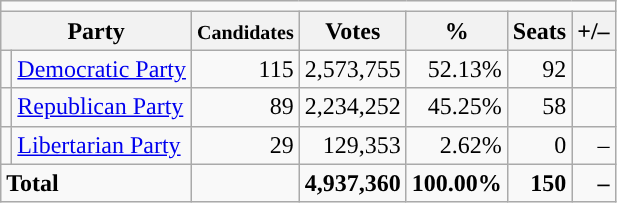<table class="wikitable" style="font-size:100%; text-align:right;">
<tr>
<td colspan="15" align="center"></td>
</tr>
<tr>
<th colspan="2">Party</th>
<th><small>Candidates</small></th>
<th>Votes</th>
<th>%</th>
<th>Seats</th>
<th>+/–</th>
</tr>
<tr>
<td style="background:"></td>
<td align="left"><a href='#'>Democratic Party</a></td>
<td>115</td>
<td>2,573,755</td>
<td>52.13%</td>
<td>92</td>
<td></td>
</tr>
<tr>
<td style="background:"></td>
<td align="left"><a href='#'>Republican Party</a></td>
<td>89</td>
<td>2,234,252</td>
<td>45.25%</td>
<td>58</td>
<td></td>
</tr>
<tr>
<td style="background:"></td>
<td align="left"><a href='#'>Libertarian Party</a></td>
<td>29</td>
<td>129,353</td>
<td>2.62%</td>
<td>0</td>
<td>–</td>
</tr>
<tr style="font-weight:bold">
<td colspan="2" align="left">Total</td>
<td></td>
<td>4,937,360</td>
<td>100.00%</td>
<td>150</td>
<td>–</td>
</tr>
</table>
